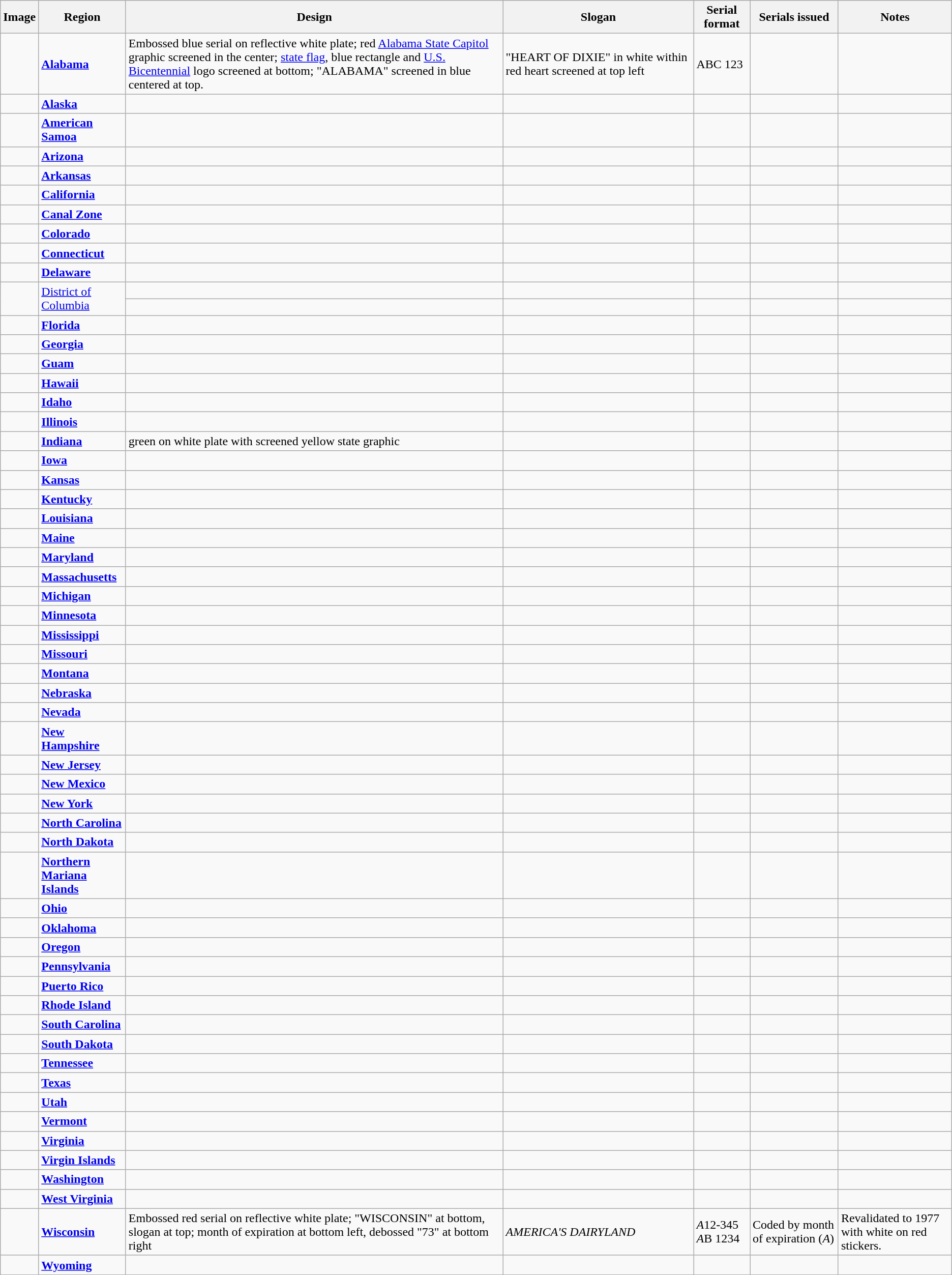<table class="wikitable">
<tr>
<th>Image</th>
<th>Region</th>
<th>Design</th>
<th>Slogan</th>
<th>Serial format</th>
<th>Serials issued</th>
<th>Notes</th>
</tr>
<tr>
<td></td>
<td><strong><a href='#'>Alabama</a></strong></td>
<td>Embossed blue serial on reflective white plate; red <a href='#'>Alabama State Capitol</a> graphic screened in the center; <a href='#'>state flag</a>, blue rectangle and <a href='#'>U.S. Bicentennial</a> logo screened at bottom; "ALABAMA" screened in blue centered at top.</td>
<td>"HEART OF DIXIE" in white within red heart screened at top left</td>
<td>ABC 123</td>
<td></td>
<td></td>
</tr>
<tr>
<td></td>
<td><strong><a href='#'>Alaska</a></strong></td>
<td></td>
<td></td>
<td></td>
<td></td>
<td></td>
</tr>
<tr>
<td></td>
<td><strong><a href='#'>American Samoa</a></strong></td>
<td></td>
<td></td>
<td></td>
<td></td>
<td></td>
</tr>
<tr>
<td></td>
<td><strong><a href='#'>Arizona</a></strong></td>
<td></td>
<td></td>
<td></td>
<td></td>
<td></td>
</tr>
<tr>
<td></td>
<td><strong><a href='#'>Arkansas</a></strong></td>
<td></td>
<td></td>
<td></td>
<td></td>
<td></td>
</tr>
<tr>
<td></td>
<td><strong><a href='#'>California</a></strong></td>
<td></td>
<td></td>
<td></td>
<td></td>
<td></td>
</tr>
<tr>
<td></td>
<td><strong><a href='#'>Canal Zone</a></strong></td>
<td></td>
<td></td>
<td></td>
<td></td>
<td></td>
</tr>
<tr>
<td></td>
<td><strong><a href='#'>Colorado</a></strong></td>
<td></td>
<td></td>
<td></td>
<td></td>
<td></td>
</tr>
<tr>
<td></td>
<td><strong><a href='#'>Connecticut</a></strong></td>
<td></td>
<td></td>
<td></td>
<td></td>
<td></td>
</tr>
<tr>
<td></td>
<td><strong><a href='#'>Delaware</a></strong></td>
<td></td>
<td></td>
<td></td>
<td></td>
<td></td>
</tr>
<tr>
<td rowspan="2"><br><br></td>
<td rowspan="2"><a href='#'>District of<br>Columbia</a></td>
<td></td>
<td></td>
<td></td>
<td></td>
<td></td>
</tr>
<tr>
<td></td>
<td></td>
<td></td>
<td></td>
<td></td>
</tr>
<tr>
<td></td>
<td><strong><a href='#'>Florida</a></strong></td>
<td></td>
<td></td>
<td></td>
<td></td>
<td></td>
</tr>
<tr>
<td></td>
<td><strong><a href='#'>Georgia</a></strong></td>
<td></td>
<td></td>
<td></td>
<td></td>
<td></td>
</tr>
<tr>
<td></td>
<td><strong><a href='#'>Guam</a></strong></td>
<td></td>
<td></td>
<td></td>
<td></td>
<td></td>
</tr>
<tr>
<td></td>
<td><strong><a href='#'>Hawaii</a></strong></td>
<td></td>
<td></td>
<td></td>
<td></td>
<td></td>
</tr>
<tr>
<td></td>
<td><strong><a href='#'>Idaho</a></strong></td>
<td></td>
<td></td>
<td></td>
<td></td>
<td></td>
</tr>
<tr>
<td></td>
<td><strong><a href='#'>Illinois</a></strong></td>
<td></td>
<td></td>
<td></td>
<td></td>
<td></td>
</tr>
<tr>
<td></td>
<td><strong><a href='#'>Indiana</a></strong></td>
<td>green on white plate with screened yellow state graphic</td>
<td></td>
<td></td>
<td></td>
<td></td>
</tr>
<tr>
<td></td>
<td><strong><a href='#'>Iowa</a></strong></td>
<td></td>
<td></td>
<td></td>
<td></td>
<td></td>
</tr>
<tr>
<td></td>
<td><strong><a href='#'>Kansas</a></strong></td>
<td></td>
<td></td>
<td></td>
<td></td>
<td></td>
</tr>
<tr>
<td></td>
<td><strong><a href='#'>Kentucky</a></strong></td>
<td></td>
<td></td>
<td></td>
<td></td>
<td></td>
</tr>
<tr>
<td></td>
<td><strong><a href='#'>Louisiana</a></strong></td>
<td></td>
<td></td>
<td></td>
<td></td>
<td></td>
</tr>
<tr>
<td></td>
<td><strong><a href='#'>Maine</a></strong></td>
<td></td>
<td></td>
<td></td>
<td></td>
<td></td>
</tr>
<tr>
<td></td>
<td><strong><a href='#'>Maryland</a></strong></td>
<td></td>
<td></td>
<td></td>
<td></td>
<td></td>
</tr>
<tr>
<td></td>
<td><strong><a href='#'>Massachusetts</a></strong></td>
<td></td>
<td></td>
<td></td>
<td></td>
<td></td>
</tr>
<tr>
<td></td>
<td><strong><a href='#'>Michigan</a></strong></td>
<td></td>
<td></td>
<td></td>
<td></td>
<td></td>
</tr>
<tr>
<td></td>
<td><strong><a href='#'>Minnesota</a></strong></td>
<td></td>
<td></td>
<td></td>
<td></td>
<td></td>
</tr>
<tr>
<td></td>
<td><strong><a href='#'>Mississippi</a></strong></td>
<td></td>
<td></td>
<td></td>
<td></td>
<td></td>
</tr>
<tr>
<td></td>
<td><strong><a href='#'>Missouri</a></strong></td>
<td></td>
<td></td>
<td></td>
<td></td>
<td></td>
</tr>
<tr>
<td></td>
<td><strong><a href='#'>Montana</a></strong></td>
<td></td>
<td></td>
<td></td>
<td></td>
<td></td>
</tr>
<tr>
<td></td>
<td><strong><a href='#'>Nebraska</a></strong></td>
<td></td>
<td></td>
<td></td>
<td></td>
<td></td>
</tr>
<tr>
<td></td>
<td><strong><a href='#'>Nevada</a></strong></td>
<td></td>
<td></td>
<td></td>
<td></td>
<td></td>
</tr>
<tr>
<td></td>
<td><strong><a href='#'>New Hampshire</a></strong></td>
<td></td>
<td></td>
<td></td>
<td></td>
<td></td>
</tr>
<tr>
<td></td>
<td><strong><a href='#'>New Jersey</a></strong></td>
<td></td>
<td></td>
<td></td>
<td></td>
<td></td>
</tr>
<tr>
<td></td>
<td><strong><a href='#'>New Mexico</a></strong></td>
<td></td>
<td></td>
<td></td>
<td></td>
<td></td>
</tr>
<tr>
<td></td>
<td><strong><a href='#'>New York</a></strong></td>
<td></td>
<td></td>
<td></td>
<td></td>
<td></td>
</tr>
<tr>
<td></td>
<td><strong><a href='#'>North Carolina</a></strong></td>
<td></td>
<td></td>
<td></td>
<td></td>
<td></td>
</tr>
<tr>
<td></td>
<td><strong><a href='#'>North Dakota</a></strong></td>
<td></td>
<td></td>
<td></td>
<td></td>
<td></td>
</tr>
<tr>
<td></td>
<td><strong><a href='#'>Northern Mariana<br> Islands</a></strong></td>
<td></td>
<td></td>
<td></td>
<td></td>
<td></td>
</tr>
<tr>
<td></td>
<td><strong><a href='#'>Ohio</a></strong></td>
<td></td>
<td></td>
<td></td>
<td></td>
<td></td>
</tr>
<tr>
<td></td>
<td><strong><a href='#'>Oklahoma</a></strong></td>
<td></td>
<td></td>
<td></td>
<td></td>
<td></td>
</tr>
<tr>
<td></td>
<td><strong><a href='#'>Oregon</a></strong></td>
<td></td>
<td></td>
<td></td>
<td></td>
<td></td>
</tr>
<tr>
<td></td>
<td><strong><a href='#'>Pennsylvania</a></strong></td>
<td></td>
<td></td>
<td></td>
<td></td>
<td></td>
</tr>
<tr>
<td></td>
<td><strong><a href='#'>Puerto Rico</a></strong></td>
<td></td>
<td></td>
<td></td>
<td></td>
<td></td>
</tr>
<tr>
<td></td>
<td><strong><a href='#'>Rhode Island</a></strong></td>
<td></td>
<td></td>
<td></td>
<td></td>
<td></td>
</tr>
<tr>
<td></td>
<td><strong><a href='#'>South Carolina</a></strong></td>
<td></td>
<td></td>
<td></td>
<td></td>
<td></td>
</tr>
<tr>
<td></td>
<td><strong><a href='#'>South Dakota</a></strong></td>
<td></td>
<td></td>
<td></td>
<td></td>
<td></td>
</tr>
<tr>
<td></td>
<td><strong><a href='#'>Tennessee</a></strong></td>
<td></td>
<td></td>
<td></td>
<td></td>
<td></td>
</tr>
<tr>
<td></td>
<td><strong><a href='#'>Texas</a></strong></td>
<td></td>
<td></td>
<td></td>
<td></td>
<td></td>
</tr>
<tr>
<td></td>
<td><strong><a href='#'>Utah</a></strong></td>
<td></td>
<td></td>
<td></td>
<td></td>
<td></td>
</tr>
<tr>
<td></td>
<td><strong><a href='#'>Vermont</a></strong></td>
<td></td>
<td></td>
<td></td>
<td></td>
<td></td>
</tr>
<tr>
<td></td>
<td><strong><a href='#'>Virginia</a></strong></td>
<td></td>
<td></td>
<td></td>
<td></td>
<td></td>
</tr>
<tr>
<td></td>
<td><strong><a href='#'>Virgin Islands</a></strong></td>
<td></td>
<td></td>
<td></td>
<td></td>
<td></td>
</tr>
<tr>
<td></td>
<td><strong><a href='#'>Washington</a></strong></td>
<td></td>
<td></td>
<td></td>
<td></td>
<td></td>
</tr>
<tr>
<td></td>
<td><strong><a href='#'>West Virginia</a></strong></td>
<td></td>
<td></td>
<td></td>
<td></td>
</tr>
<tr>
<td></td>
<td><strong><a href='#'>Wisconsin</a></strong></td>
<td>Embossed red serial on reflective white plate; "WISCONSIN" at bottom, slogan at top; month of expiration at bottom left, debossed "73" at bottom right</td>
<td><em>AMERICA'S DAIRYLAND</em></td>
<td><em>A</em>12-345<br><em>A</em>B 1234</td>
<td>Coded by month of expiration (<em>A</em>)</td>
<td>Revalidated to 1977 with white on red stickers.</td>
</tr>
<tr>
<td></td>
<td><strong><a href='#'>Wyoming</a></strong></td>
<td></td>
<td></td>
<td></td>
<td></td>
<td></td>
</tr>
</table>
